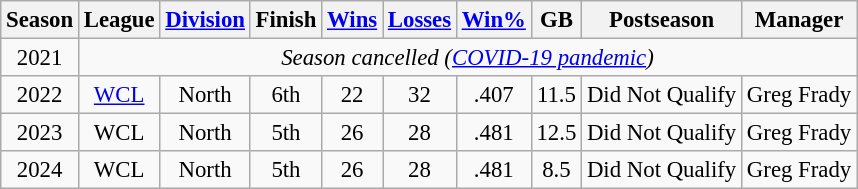<table class="wikitable" style="text-align:center; font-size:95%">
<tr>
<th scope="col">Season</th>
<th scope="col">League</th>
<th scope="col"><a href='#'>Division</a></th>
<th scope="col">Finish</th>
<th scope="col"><a href='#'>Wins</a></th>
<th scope="col"><a href='#'>Losses</a></th>
<th scope="col"><a href='#'>Win%</a></th>
<th scope="col">GB</th>
<th scope="col">Postseason</th>
<th scope="col">Manager</th>
</tr>
<tr>
<td>2021</td>
<td colspan="9"><em>Season cancelled (<a href='#'>COVID-19 pandemic</a>)</td>
</tr>
<tr>
<td>2022</td>
<td><a href='#'>WCL</a></td>
<td>North</td>
<td>6th</td>
<td>22</td>
<td>32</td>
<td>.407</td>
<td>11.5</td>
<td>Did Not Qualify</td>
<td>Greg Frady</td>
</tr>
<tr>
<td>2023</td>
<td>WCL</td>
<td>North</td>
<td>5th</td>
<td>26</td>
<td>28</td>
<td>.481</td>
<td>12.5</td>
<td>Did Not Qualify</td>
<td>Greg Frady</td>
</tr>
<tr>
<td>2024</td>
<td>WCL</td>
<td>North</td>
<td>5th</td>
<td>26</td>
<td>28</td>
<td>.481</td>
<td>8.5</td>
<td>Did Not Qualify</td>
<td>Greg Frady</td>
</tr>
</table>
